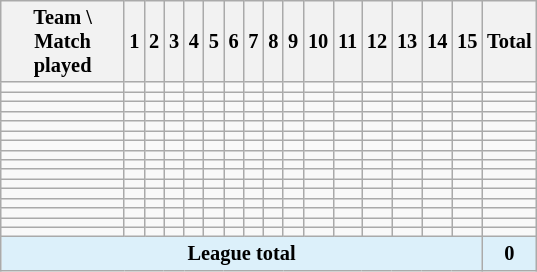<table class="wikitable sortable" style="font-size: 85%; text-align:center;">
<tr>
<th style="width:76px;">Team \ Match played</th>
<th align=center>1</th>
<th align=center>2</th>
<th align=center>3</th>
<th align=center>4</th>
<th align=center>5</th>
<th align=center>6</th>
<th align=center>7</th>
<th align=center>8</th>
<th ! align=center>9</th>
<th align=center>10</th>
<th align=center>11</th>
<th align=center>12</th>
<th align=center>13</th>
<th align=center>14</th>
<th align=center>15</th>
<th align=center>Total</th>
</tr>
<tr align=center>
<td align=left></td>
<td></td>
<td></td>
<td></td>
<td></td>
<td></td>
<td></td>
<td></td>
<td></td>
<td></td>
<td></td>
<td></td>
<td></td>
<td></td>
<td></td>
<td></td>
<td></td>
</tr>
<tr align=center>
<td align=left></td>
<td></td>
<td></td>
<td></td>
<td></td>
<td></td>
<td></td>
<td></td>
<td></td>
<td></td>
<td></td>
<td></td>
<td></td>
<td></td>
<td></td>
<td></td>
<td></td>
</tr>
<tr align=center>
<td align=left></td>
<td></td>
<td></td>
<td></td>
<td></td>
<td></td>
<td></td>
<td></td>
<td></td>
<td></td>
<td></td>
<td></td>
<td></td>
<td></td>
<td></td>
<td></td>
<td></td>
</tr>
<tr align=center>
<td align=left></td>
<td></td>
<td></td>
<td></td>
<td></td>
<td></td>
<td></td>
<td></td>
<td></td>
<td></td>
<td></td>
<td></td>
<td></td>
<td></td>
<td></td>
<td></td>
<td></td>
</tr>
<tr align=center>
<td align=left></td>
<td></td>
<td></td>
<td></td>
<td></td>
<td></td>
<td></td>
<td></td>
<td></td>
<td></td>
<td></td>
<td></td>
<td></td>
<td></td>
<td></td>
<td></td>
<td></td>
</tr>
<tr align=center>
<td align=left></td>
<td></td>
<td></td>
<td></td>
<td></td>
<td></td>
<td></td>
<td></td>
<td></td>
<td></td>
<td></td>
<td></td>
<td></td>
<td></td>
<td></td>
<td></td>
<td></td>
</tr>
<tr align=center>
<td align=left></td>
<td></td>
<td></td>
<td></td>
<td></td>
<td></td>
<td></td>
<td></td>
<td></td>
<td></td>
<td></td>
<td></td>
<td></td>
<td></td>
<td></td>
<td></td>
<td></td>
</tr>
<tr align=center>
<td align=left></td>
<td></td>
<td></td>
<td></td>
<td></td>
<td></td>
<td></td>
<td></td>
<td></td>
<td></td>
<td></td>
<td></td>
<td></td>
<td></td>
<td></td>
<td></td>
<td></td>
</tr>
<tr align=center>
<td align=left></td>
<td></td>
<td></td>
<td></td>
<td></td>
<td></td>
<td></td>
<td></td>
<td></td>
<td></td>
<td></td>
<td></td>
<td></td>
<td></td>
<td></td>
<td></td>
<td></td>
</tr>
<tr align=center>
<td align=left></td>
<td></td>
<td></td>
<td></td>
<td></td>
<td></td>
<td></td>
<td></td>
<td></td>
<td></td>
<td></td>
<td></td>
<td></td>
<td></td>
<td></td>
<td></td>
<td></td>
</tr>
<tr align=center>
<td align=left></td>
<td></td>
<td></td>
<td></td>
<td></td>
<td></td>
<td></td>
<td></td>
<td></td>
<td></td>
<td></td>
<td></td>
<td></td>
<td></td>
<td></td>
<td></td>
<td></td>
</tr>
<tr align=center>
<td align=left></td>
<td></td>
<td></td>
<td></td>
<td></td>
<td></td>
<td></td>
<td></td>
<td></td>
<td></td>
<td></td>
<td></td>
<td></td>
<td></td>
<td></td>
<td></td>
<td></td>
</tr>
<tr align=center>
<td align=left></td>
<td></td>
<td></td>
<td></td>
<td></td>
<td></td>
<td></td>
<td></td>
<td></td>
<td></td>
<td></td>
<td></td>
<td></td>
<td></td>
<td></td>
<td></td>
<td></td>
</tr>
<tr align=center>
<td align=left></td>
<td></td>
<td></td>
<td></td>
<td></td>
<td></td>
<td></td>
<td></td>
<td></td>
<td></td>
<td></td>
<td></td>
<td></td>
<td></td>
<td></td>
<td></td>
<td></td>
</tr>
<tr align=center>
<td align=left></td>
<td></td>
<td></td>
<td></td>
<td></td>
<td></td>
<td></td>
<td></td>
<td></td>
<td></td>
<td></td>
<td></td>
<td></td>
<td></td>
<td></td>
<td></td>
<td></td>
</tr>
<tr align=center>
<td align=left></td>
<td></td>
<td></td>
<td></td>
<td></td>
<td></td>
<td></td>
<td></td>
<td></td>
<td></td>
<td></td>
<td></td>
<td></td>
<td></td>
<td></td>
<td></td>
<td></td>
</tr>
<tr>
<th !  style="color:black; background:#dcf0fa;" colspan=16>League total</th>
<th style="color:black; background:#dcf0fa;">0</th>
</tr>
</table>
